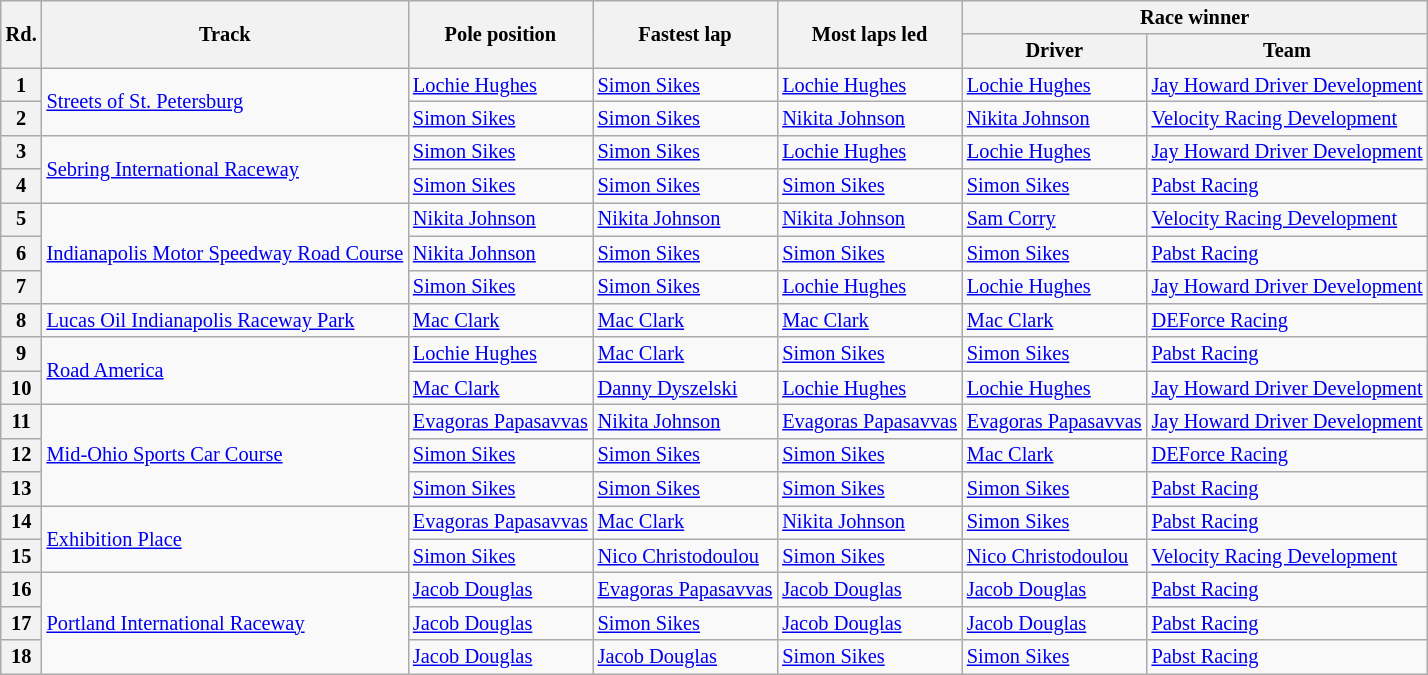<table class="wikitable" style="font-size: 85%">
<tr>
<th rowspan="2">Rd.</th>
<th rowspan="2">Track</th>
<th rowspan="2">Pole position</th>
<th rowspan="2">Fastest lap</th>
<th rowspan="2">Most laps led</th>
<th colspan="2">Race winner</th>
</tr>
<tr>
<th>Driver</th>
<th>Team</th>
</tr>
<tr>
<th>1</th>
<td rowspan="2"> <a href='#'>Streets of St. Petersburg</a></td>
<td> <a href='#'>Lochie Hughes</a></td>
<td> <a href='#'>Simon Sikes</a></td>
<td> <a href='#'>Lochie Hughes</a></td>
<td> <a href='#'>Lochie Hughes</a></td>
<td nowrap><a href='#'>Jay Howard Driver Development</a></td>
</tr>
<tr>
<th>2</th>
<td> <a href='#'>Simon Sikes</a></td>
<td> <a href='#'>Simon Sikes</a></td>
<td> <a href='#'>Nikita Johnson</a></td>
<td> <a href='#'>Nikita Johnson</a></td>
<td><a href='#'>Velocity Racing Development</a></td>
</tr>
<tr>
<th>3</th>
<td rowspan="2"> <a href='#'>Sebring International Raceway</a></td>
<td> <a href='#'>Simon Sikes</a></td>
<td> <a href='#'>Simon Sikes</a></td>
<td> <a href='#'>Lochie Hughes</a></td>
<td> <a href='#'>Lochie Hughes</a></td>
<td><a href='#'>Jay Howard Driver Development</a></td>
</tr>
<tr>
<th>4</th>
<td> <a href='#'>Simon Sikes</a></td>
<td> <a href='#'>Simon Sikes</a></td>
<td> <a href='#'>Simon Sikes</a></td>
<td> <a href='#'>Simon Sikes</a></td>
<td><a href='#'>Pabst Racing</a></td>
</tr>
<tr>
<th>5</th>
<td rowspan="3"> <a href='#'>Indianapolis Motor Speedway Road Course</a></td>
<td> <a href='#'>Nikita Johnson</a></td>
<td> <a href='#'>Nikita Johnson</a></td>
<td> <a href='#'>Nikita Johnson</a></td>
<td> <a href='#'>Sam Corry</a></td>
<td><a href='#'>Velocity Racing Development</a></td>
</tr>
<tr>
<th>6</th>
<td> <a href='#'>Nikita Johnson</a></td>
<td> <a href='#'>Simon Sikes</a></td>
<td> <a href='#'>Simon Sikes</a></td>
<td> <a href='#'>Simon Sikes</a></td>
<td><a href='#'>Pabst Racing</a></td>
</tr>
<tr>
<th>7</th>
<td> <a href='#'>Simon Sikes</a></td>
<td> <a href='#'>Simon Sikes</a></td>
<td> <a href='#'>Lochie Hughes</a></td>
<td> <a href='#'>Lochie Hughes</a></td>
<td><a href='#'>Jay Howard Driver Development</a></td>
</tr>
<tr>
<th>8</th>
<td> <a href='#'>Lucas Oil Indianapolis Raceway Park</a></td>
<td> <a href='#'>Mac Clark</a></td>
<td> <a href='#'>Mac Clark</a></td>
<td> <a href='#'>Mac Clark</a></td>
<td> <a href='#'>Mac Clark</a></td>
<td><a href='#'>DEForce Racing</a></td>
</tr>
<tr>
<th>9</th>
<td rowspan="2"> <a href='#'>Road America</a></td>
<td> <a href='#'>Lochie Hughes</a></td>
<td> <a href='#'>Mac Clark</a></td>
<td> <a href='#'>Simon Sikes</a></td>
<td> <a href='#'>Simon Sikes</a></td>
<td><a href='#'>Pabst Racing</a></td>
</tr>
<tr>
<th>10</th>
<td> <a href='#'>Mac Clark</a></td>
<td> <a href='#'>Danny Dyszelski</a></td>
<td> <a href='#'>Lochie Hughes</a></td>
<td> <a href='#'>Lochie Hughes</a></td>
<td><a href='#'>Jay Howard Driver Development</a></td>
</tr>
<tr>
<th>11</th>
<td rowspan="3"> <a href='#'>Mid-Ohio Sports Car Course</a></td>
<td nowrap> <a href='#'>Evagoras Papasavvas</a></td>
<td> <a href='#'>Nikita Johnson</a></td>
<td nowrap> <a href='#'>Evagoras Papasavvas</a></td>
<td nowrap> <a href='#'>Evagoras Papasavvas</a></td>
<td><a href='#'>Jay Howard Driver Development</a></td>
</tr>
<tr>
<th>12</th>
<td> <a href='#'>Simon Sikes</a></td>
<td> <a href='#'>Simon Sikes</a></td>
<td> <a href='#'>Simon Sikes</a></td>
<td> <a href='#'>Mac Clark</a></td>
<td><a href='#'>DEForce Racing</a></td>
</tr>
<tr>
<th>13</th>
<td> <a href='#'>Simon Sikes</a></td>
<td> <a href='#'>Simon Sikes</a></td>
<td> <a href='#'>Simon Sikes</a></td>
<td> <a href='#'>Simon Sikes</a></td>
<td><a href='#'>Pabst Racing</a></td>
</tr>
<tr>
<th>14</th>
<td rowspan="2"> <a href='#'>Exhibition Place</a></td>
<td> <a href='#'>Evagoras Papasavvas</a></td>
<td> <a href='#'>Mac Clark</a></td>
<td> <a href='#'>Nikita Johnson</a></td>
<td> <a href='#'>Simon Sikes</a></td>
<td><a href='#'>Pabst Racing</a></td>
</tr>
<tr>
<th>15</th>
<td> <a href='#'>Simon Sikes</a></td>
<td> <a href='#'>Nico Christodoulou</a></td>
<td> <a href='#'>Simon Sikes</a></td>
<td> <a href='#'>Nico Christodoulou</a></td>
<td><a href='#'>Velocity Racing Development</a></td>
</tr>
<tr>
<th>16</th>
<td rowspan="3"> <a href='#'>Portland International Raceway</a></td>
<td> <a href='#'>Jacob Douglas</a></td>
<td nowrap> <a href='#'>Evagoras Papasavvas</a></td>
<td> <a href='#'>Jacob Douglas</a></td>
<td> <a href='#'>Jacob Douglas</a></td>
<td><a href='#'>Pabst Racing</a></td>
</tr>
<tr>
<th>17</th>
<td> <a href='#'>Jacob Douglas</a></td>
<td> <a href='#'>Simon Sikes</a></td>
<td> <a href='#'>Jacob Douglas</a></td>
<td> <a href='#'>Jacob Douglas</a></td>
<td><a href='#'>Pabst Racing</a></td>
</tr>
<tr>
<th>18</th>
<td> <a href='#'>Jacob Douglas</a></td>
<td> <a href='#'>Jacob Douglas</a></td>
<td> <a href='#'>Simon Sikes</a></td>
<td> <a href='#'>Simon Sikes</a></td>
<td><a href='#'>Pabst Racing</a></td>
</tr>
</table>
